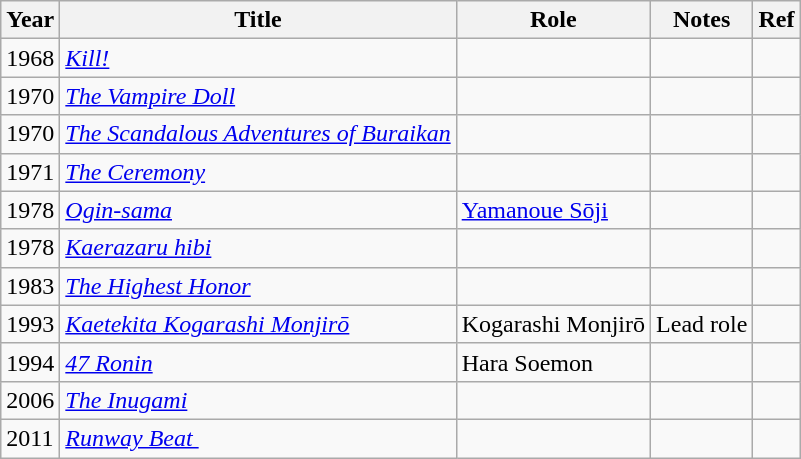<table class="wikitable sortable">
<tr>
<th>Year</th>
<th>Title</th>
<th>Role</th>
<th class="unsortable">Notes</th>
<th class="unsortable">Ref</th>
</tr>
<tr>
<td>1968</td>
<td><em><a href='#'>Kill!</a></em></td>
<td></td>
<td></td>
<td></td>
</tr>
<tr>
<td>1970</td>
<td><em><a href='#'>The Vampire Doll</a></em></td>
<td></td>
<td></td>
<td></td>
</tr>
<tr>
<td>1970</td>
<td><em><a href='#'>The Scandalous Adventures of Buraikan</a></em></td>
<td></td>
<td></td>
<td></td>
</tr>
<tr>
<td>1971</td>
<td><em><a href='#'>The Ceremony</a></em></td>
<td></td>
<td></td>
<td></td>
</tr>
<tr>
<td>1978</td>
<td><em><a href='#'>Ogin-sama</a></em></td>
<td><a href='#'>Yamanoue Sōji</a></td>
<td></td>
<td></td>
</tr>
<tr>
<td>1978</td>
<td><em><a href='#'>Kaerazaru hibi</a></em></td>
<td></td>
<td></td>
<td></td>
</tr>
<tr>
<td>1983</td>
<td><em><a href='#'>The Highest Honor</a></em></td>
<td></td>
<td></td>
<td></td>
</tr>
<tr>
<td>1993</td>
<td><em><a href='#'>Kaetekita Kogarashi Monjirō</a></em></td>
<td>Kogarashi Monjirō</td>
<td>Lead role</td>
<td></td>
</tr>
<tr>
<td>1994</td>
<td><em><a href='#'>47 Ronin</a></em></td>
<td>Hara Soemon</td>
<td></td>
<td></td>
</tr>
<tr>
<td>2006</td>
<td><em><a href='#'>The Inugami</a></em></td>
<td></td>
<td></td>
<td></td>
</tr>
<tr>
<td>2011</td>
<td><em><a href='#'>Runway Beat&nbsp;</a></em></td>
<td></td>
<td></td>
<td></td>
</tr>
</table>
